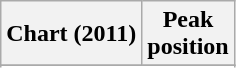<table class="wikitable sortable plainrowheaders">
<tr>
<th>Chart (2011)</th>
<th>Peak<br>position</th>
</tr>
<tr>
</tr>
<tr>
</tr>
</table>
